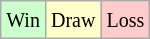<table class="wikitable">
<tr>
<td style="background-color: #CCFFCC;"><small>Win</small></td>
<td style="background-color: #FFFFCC;"><small>Draw</small></td>
<td style="background-color: #FFCCCC;"><small>Loss</small></td>
</tr>
</table>
